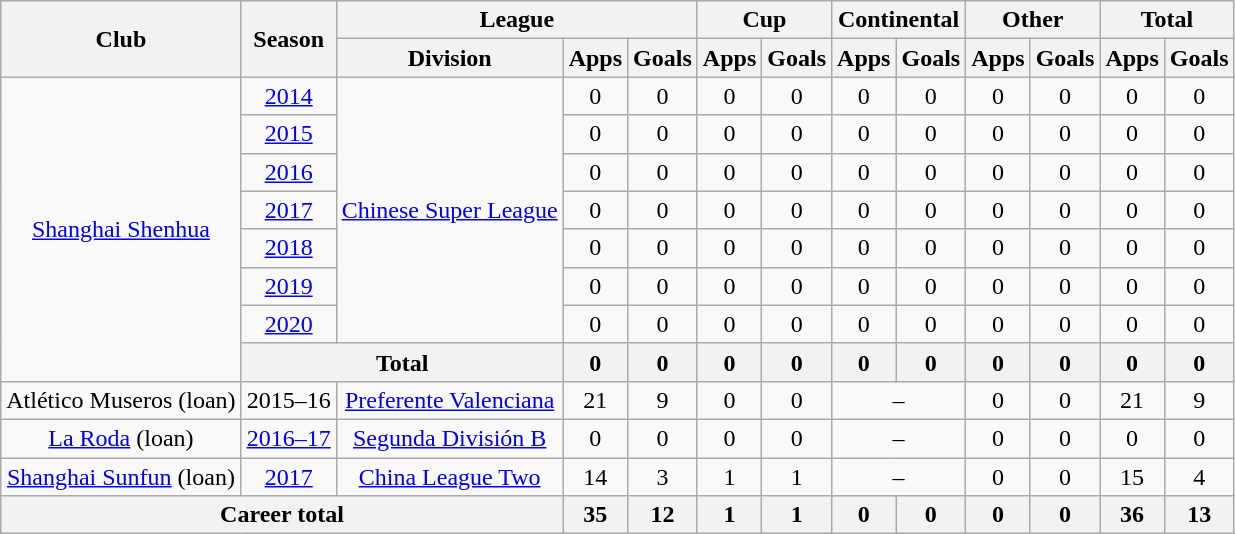<table class="wikitable" style="text-align: center">
<tr>
<th rowspan="2">Club</th>
<th rowspan="2">Season</th>
<th colspan="3">League</th>
<th colspan="2">Cup</th>
<th colspan="2">Continental</th>
<th colspan="2">Other</th>
<th colspan="2">Total</th>
</tr>
<tr>
<th>Division</th>
<th>Apps</th>
<th>Goals</th>
<th>Apps</th>
<th>Goals</th>
<th>Apps</th>
<th>Goals</th>
<th>Apps</th>
<th>Goals</th>
<th>Apps</th>
<th>Goals</th>
</tr>
<tr>
<td rowspan="8"><a href='#'>Shanghai Shenhua</a></td>
<td><a href='#'>2014</a></td>
<td rowspan="7"><a href='#'>Chinese Super League</a></td>
<td>0</td>
<td>0</td>
<td>0</td>
<td>0</td>
<td>0</td>
<td>0</td>
<td>0</td>
<td>0</td>
<td>0</td>
<td>0</td>
</tr>
<tr>
<td><a href='#'>2015</a></td>
<td>0</td>
<td>0</td>
<td>0</td>
<td>0</td>
<td>0</td>
<td>0</td>
<td>0</td>
<td>0</td>
<td>0</td>
<td>0</td>
</tr>
<tr>
<td><a href='#'>2016</a></td>
<td>0</td>
<td>0</td>
<td>0</td>
<td>0</td>
<td>0</td>
<td>0</td>
<td>0</td>
<td>0</td>
<td>0</td>
<td>0</td>
</tr>
<tr>
<td><a href='#'>2017</a></td>
<td>0</td>
<td>0</td>
<td>0</td>
<td>0</td>
<td>0</td>
<td>0</td>
<td>0</td>
<td>0</td>
<td>0</td>
<td>0</td>
</tr>
<tr>
<td><a href='#'>2018</a></td>
<td>0</td>
<td>0</td>
<td>0</td>
<td>0</td>
<td>0</td>
<td>0</td>
<td>0</td>
<td>0</td>
<td>0</td>
<td>0</td>
</tr>
<tr>
<td><a href='#'>2019</a></td>
<td>0</td>
<td>0</td>
<td>0</td>
<td>0</td>
<td>0</td>
<td>0</td>
<td>0</td>
<td>0</td>
<td>0</td>
<td>0</td>
</tr>
<tr>
<td><a href='#'>2020</a></td>
<td>0</td>
<td>0</td>
<td>0</td>
<td>0</td>
<td>0</td>
<td>0</td>
<td>0</td>
<td>0</td>
<td>0</td>
<td>0</td>
</tr>
<tr>
<th colspan=2>Total</th>
<th>0</th>
<th>0</th>
<th>0</th>
<th>0</th>
<th>0</th>
<th>0</th>
<th>0</th>
<th>0</th>
<th>0</th>
<th>0</th>
</tr>
<tr>
<td>Atlético Museros (loan)</td>
<td>2015–16</td>
<td><a href='#'>Preferente Valenciana</a></td>
<td>21</td>
<td>9</td>
<td>0</td>
<td>0</td>
<td colspan="2">–</td>
<td>0</td>
<td>0</td>
<td>21</td>
<td>9</td>
</tr>
<tr>
<td><a href='#'>La Roda</a> (loan)</td>
<td><a href='#'>2016–17</a></td>
<td><a href='#'>Segunda División B</a></td>
<td>0</td>
<td>0</td>
<td>0</td>
<td>0</td>
<td colspan="2">–</td>
<td>0</td>
<td>0</td>
<td>0</td>
<td>0</td>
</tr>
<tr>
<td><a href='#'>Shanghai Sunfun</a> (loan)</td>
<td><a href='#'>2017</a></td>
<td><a href='#'>China League Two</a></td>
<td>14</td>
<td>3</td>
<td>1</td>
<td>1</td>
<td colspan="2">–</td>
<td>0</td>
<td>0</td>
<td>15</td>
<td>4</td>
</tr>
<tr>
<th colspan=3>Career total</th>
<th>35</th>
<th>12</th>
<th>1</th>
<th>1</th>
<th>0</th>
<th>0</th>
<th>0</th>
<th>0</th>
<th>36</th>
<th>13</th>
</tr>
</table>
